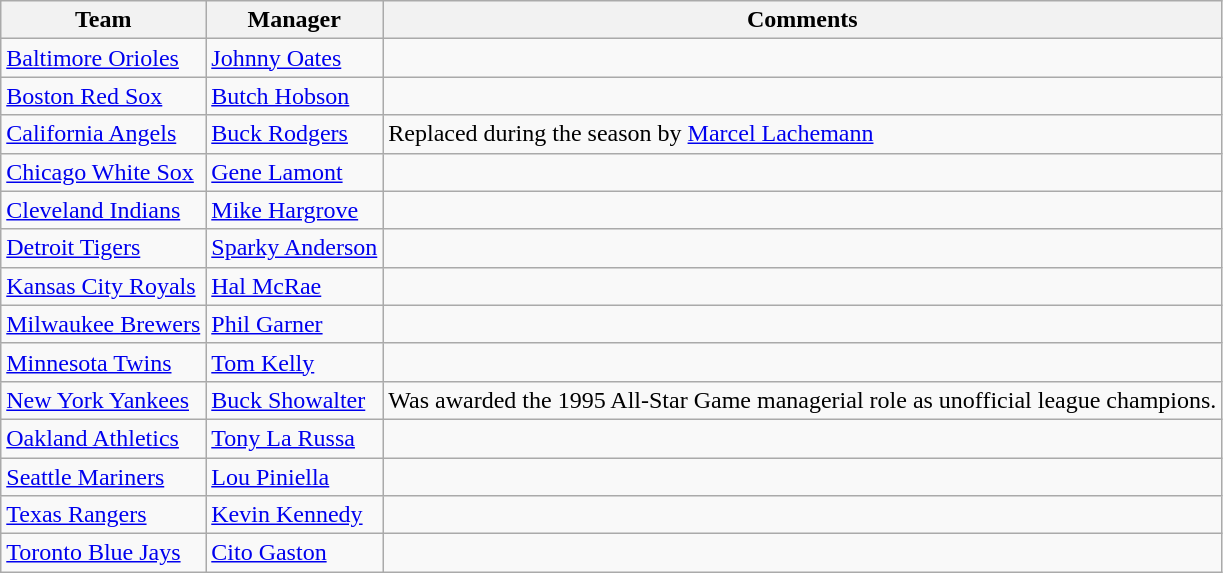<table class="wikitable">
<tr>
<th bgcolor="#DDDDFF">Team</th>
<th bgcolor="#DDDDFF">Manager</th>
<th bgcolor="#DDDDFF">Comments</th>
</tr>
<tr>
<td><a href='#'>Baltimore Orioles</a></td>
<td><a href='#'>Johnny Oates</a></td>
<td></td>
</tr>
<tr>
<td><a href='#'>Boston Red Sox</a></td>
<td><a href='#'>Butch Hobson</a></td>
<td></td>
</tr>
<tr>
<td><a href='#'>California Angels</a></td>
<td><a href='#'>Buck Rodgers</a></td>
<td>Replaced during the season by <a href='#'>Marcel Lachemann</a></td>
</tr>
<tr>
<td><a href='#'>Chicago White Sox</a></td>
<td><a href='#'>Gene Lamont</a></td>
<td></td>
</tr>
<tr>
<td><a href='#'>Cleveland Indians</a></td>
<td><a href='#'>Mike Hargrove</a></td>
<td></td>
</tr>
<tr>
<td><a href='#'>Detroit Tigers</a></td>
<td><a href='#'>Sparky Anderson</a></td>
<td></td>
</tr>
<tr>
<td><a href='#'>Kansas City Royals</a></td>
<td><a href='#'>Hal McRae</a></td>
<td></td>
</tr>
<tr>
<td><a href='#'>Milwaukee Brewers</a></td>
<td><a href='#'>Phil Garner</a></td>
<td></td>
</tr>
<tr>
<td><a href='#'>Minnesota Twins</a></td>
<td><a href='#'>Tom Kelly</a></td>
<td></td>
</tr>
<tr>
<td><a href='#'>New York Yankees</a></td>
<td><a href='#'>Buck Showalter</a></td>
<td>Was awarded the 1995 All-Star Game managerial role as unofficial league champions.</td>
</tr>
<tr>
<td><a href='#'>Oakland Athletics</a></td>
<td><a href='#'>Tony La Russa</a></td>
<td></td>
</tr>
<tr>
<td><a href='#'>Seattle Mariners</a></td>
<td><a href='#'>Lou Piniella</a></td>
<td></td>
</tr>
<tr>
<td><a href='#'>Texas Rangers</a></td>
<td><a href='#'>Kevin Kennedy</a></td>
<td></td>
</tr>
<tr>
<td><a href='#'>Toronto Blue Jays</a></td>
<td><a href='#'>Cito Gaston</a></td>
<td></td>
</tr>
</table>
